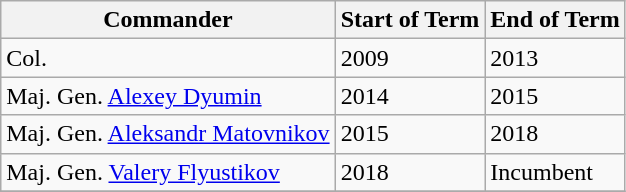<table class=wikitable>
<tr>
<th>Commander</th>
<th>Start of Term</th>
<th>End of Term</th>
</tr>
<tr>
<td>Col. </td>
<td>2009</td>
<td>2013</td>
</tr>
<tr>
<td>Maj. Gen. <a href='#'>Alexey Dyumin</a></td>
<td>2014</td>
<td>2015</td>
</tr>
<tr>
<td>Maj. Gen. <a href='#'>Aleksandr Matovnikov</a></td>
<td>2015</td>
<td>2018</td>
</tr>
<tr>
<td>Maj. Gen. <a href='#'>Valery Flyustikov</a></td>
<td>2018</td>
<td>Incumbent</td>
</tr>
<tr>
</tr>
</table>
